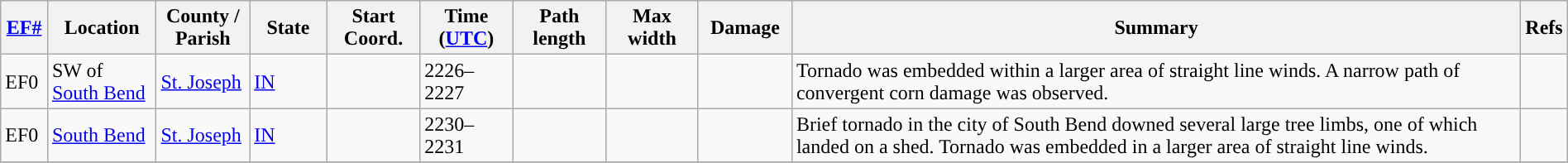<table class="wikitable sortable" style="width:100%;">
<tr>
<th scope="col"  style="width:3%; text-align:center;"><a href='#'>EF#</a></th>
<th scope="col"  style="width:7%; text-align:center;" class="unsortable">Location</th>
<th scope="col"  style="width:6%; text-align:center;" class="unsortable">County / Parish</th>
<th scope="col"  style="width:5%; text-align:center;">State</th>
<th scope="col"  style="width:6%; text-align:center;">Start Coord.</th>
<th scope="col"  style="width:6%; text-align:center;">Time (<a href='#'>UTC</a>)</th>
<th scope="col"  style="width:6%; text-align:center;">Path length</th>
<th scope="col"  style="width:6%; text-align:center;">Max width</th>
<th scope="col"  style="width:6%; text-align:center;">Damage</th>
<th scope="col" class="unsortable" style="width:48%; text-align:center;">Summary</th>
<th scope="col" class="unsortable" style="width:48%; text-align:center;">Refs</th>
</tr>
<tr>
<td>EF0</td>
<td>SW of <a href='#'>South Bend</a></td>
<td><a href='#'>St. Joseph</a></td>
<td><a href='#'>IN</a></td>
<td></td>
<td>2226–2227</td>
<td></td>
<td></td>
<td></td>
<td>Tornado was embedded within a larger area of straight line winds. A narrow path of convergent corn damage was observed.</td>
<td></td>
</tr>
<tr>
<td>EF0</td>
<td><a href='#'>South Bend</a></td>
<td><a href='#'>St. Joseph</a></td>
<td><a href='#'>IN</a></td>
<td></td>
<td>2230–2231</td>
<td></td>
<td></td>
<td></td>
<td>Brief tornado in the city of South Bend downed several large tree limbs, one of which landed on a shed. Tornado was embedded in a larger area of straight line winds.</td>
<td></td>
</tr>
<tr>
</tr>
</table>
